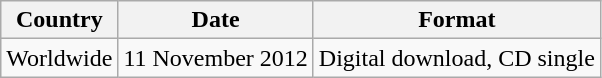<table class="wikitable plainrowheaders">
<tr>
<th scope="col">Country</th>
<th scope="col">Date</th>
<th scope="col">Format</th>
</tr>
<tr>
<td>Worldwide</td>
<td>11 November 2012</td>
<td>Digital download, CD single</td>
</tr>
</table>
